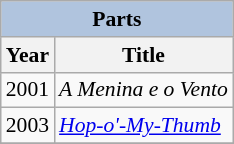<table class="wikitable" style="font-size: 90%;">
<tr>
<th colspan="4" style="background: LightSteelBlue;">Parts</th>
</tr>
<tr>
<th>Year</th>
<th>Title</th>
</tr>
<tr>
<td>2001</td>
<td><em>A Menina e o Vento</em></td>
</tr>
<tr>
<td>2003</td>
<td><em><a href='#'>Hop-o'-My-Thumb</a></em></td>
</tr>
<tr>
</tr>
</table>
